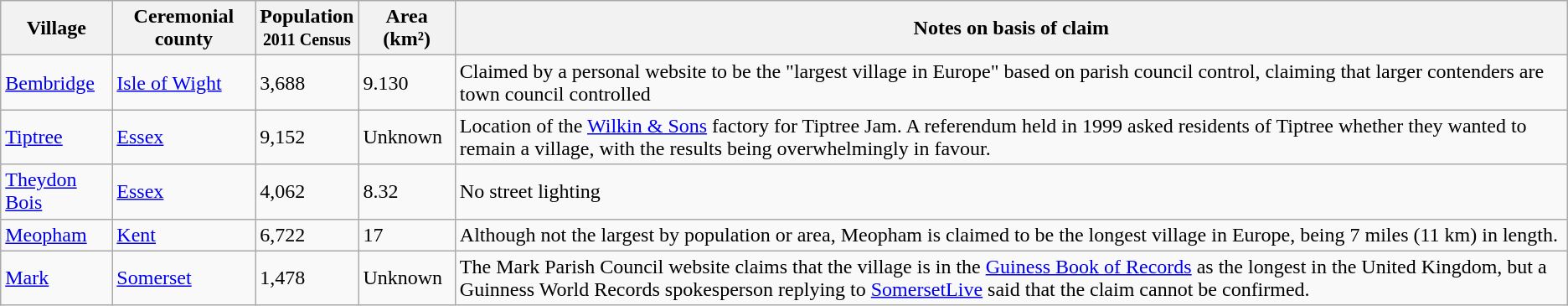<table class="wikitable sortable">
<tr>
<th>Village</th>
<th>Ceremonial county</th>
<th>Population<br><small>2011 Census</small></th>
<th>Area (km²)</th>
<th>Notes on basis of claim </th>
</tr>
<tr>
<td><a href='#'>Bembridge</a></td>
<td><a href='#'>Isle of Wight</a></td>
<td>3,688</td>
<td>9.130</td>
<td>Claimed by a personal website to be the "largest village in Europe" based on parish council control, claiming that larger contenders are town council controlled</td>
</tr>
<tr>
<td><a href='#'>Tiptree</a></td>
<td><a href='#'>Essex</a></td>
<td>9,152</td>
<td>Unknown</td>
<td>Location of the <a href='#'>Wilkin & Sons</a> factory for Tiptree Jam. A referendum held in 1999 asked residents of Tiptree whether they wanted to remain a village, with the results being overwhelmingly in favour.</td>
</tr>
<tr>
<td><a href='#'>Theydon Bois</a></td>
<td><a href='#'>Essex</a></td>
<td>4,062</td>
<td>8.32</td>
<td>No street lighting</td>
</tr>
<tr>
<td><a href='#'>Meopham</a></td>
<td><a href='#'>Kent</a></td>
<td>6,722</td>
<td>17</td>
<td>Although not the largest by population or area, Meopham is claimed to be the longest village in Europe, being 7 miles (11 km) in length.</td>
</tr>
<tr>
<td><a href='#'>Mark</a></td>
<td><a href='#'>Somerset</a></td>
<td>1,478</td>
<td>Unknown</td>
<td>The Mark Parish Council website claims that the village is in the <a href='#'>Guiness Book of Records</a> as the longest in the United Kingdom, but a Guinness World Records spokesperson replying to <a href='#'>SomersetLive</a> said that the claim cannot be confirmed.</td>
</tr>
</table>
